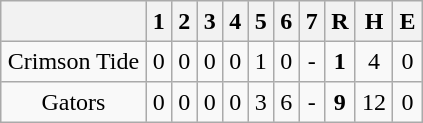<table align = right border="2" cellpadding="4" cellspacing="0" style="margin: 1em 1em 1em 1em; background: #F9F9F9; border: 1px #aaa solid; border-collapse: collapse;">
<tr align=center style="background: #F2F2F2;">
<th></th>
<th>1</th>
<th>2</th>
<th>3</th>
<th>4</th>
<th>5</th>
<th>6</th>
<th>7</th>
<th>R</th>
<th>H</th>
<th>E</th>
</tr>
<tr align=center>
<td>Crimson Tide</td>
<td>0</td>
<td>0</td>
<td>0</td>
<td>0</td>
<td>1</td>
<td>0</td>
<td>-</td>
<td><strong>1</strong></td>
<td>4</td>
<td>0</td>
</tr>
<tr align=center>
<td>Gators</td>
<td>0</td>
<td>0</td>
<td>0</td>
<td>0</td>
<td>3</td>
<td>6</td>
<td>-</td>
<td><strong>9</strong></td>
<td>12</td>
<td>0</td>
</tr>
</table>
